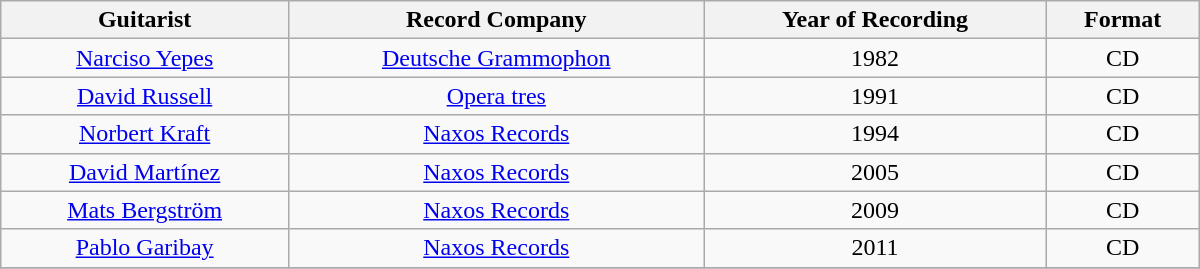<table class="wikitable" width="800px">
<tr>
<th align="center">Guitarist</th>
<th align="center">Record Company</th>
<th align="center">Year of Recording</th>
<th align="center">Format</th>
</tr>
<tr>
<td align="center"><a href='#'>Narciso Yepes</a></td>
<td align="center"><a href='#'>Deutsche Grammophon</a></td>
<td align="center">1982</td>
<td align="center">CD</td>
</tr>
<tr>
<td align="center"><a href='#'>David Russell</a></td>
<td align="center"><a href='#'>Opera tres</a></td>
<td align="center">1991</td>
<td align="center">CD</td>
</tr>
<tr>
<td align="center"><a href='#'>Norbert Kraft</a></td>
<td align="center"><a href='#'>Naxos Records</a></td>
<td align="center">1994</td>
<td align="center">CD</td>
</tr>
<tr>
<td align="center"><a href='#'>David Martínez</a></td>
<td align="center"><a href='#'>Naxos Records</a></td>
<td align="center">2005</td>
<td align="center">CD</td>
</tr>
<tr>
<td align="center"><a href='#'>Mats Bergström</a></td>
<td align="center"><a href='#'>Naxos Records</a></td>
<td align="center">2009</td>
<td align="center">CD</td>
</tr>
<tr>
<td align="center"><a href='#'>Pablo Garibay</a></td>
<td align="center"><a href='#'>Naxos Records</a></td>
<td align="center">2011</td>
<td align="center">CD</td>
</tr>
<tr>
</tr>
</table>
